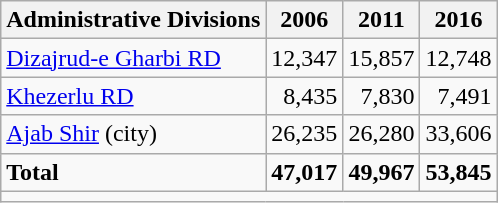<table class="wikitable">
<tr>
<th>Administrative Divisions</th>
<th>2006</th>
<th>2011</th>
<th>2016</th>
</tr>
<tr>
<td><a href='#'>Dizajrud-e Gharbi RD</a></td>
<td style="text-align: right;">12,347</td>
<td style="text-align: right;">15,857</td>
<td style="text-align: right;">12,748</td>
</tr>
<tr>
<td><a href='#'>Khezerlu RD</a></td>
<td style="text-align: right;">8,435</td>
<td style="text-align: right;">7,830</td>
<td style="text-align: right;">7,491</td>
</tr>
<tr>
<td><a href='#'>Ajab Shir</a> (city)</td>
<td style="text-align: right;">26,235</td>
<td style="text-align: right;">26,280</td>
<td style="text-align: right;">33,606</td>
</tr>
<tr>
<td><strong>Total</strong></td>
<td style="text-align: right;"><strong>47,017</strong></td>
<td style="text-align: right;"><strong>49,967</strong></td>
<td style="text-align: right;"><strong>53,845</strong></td>
</tr>
<tr>
<td colspan=4></td>
</tr>
</table>
